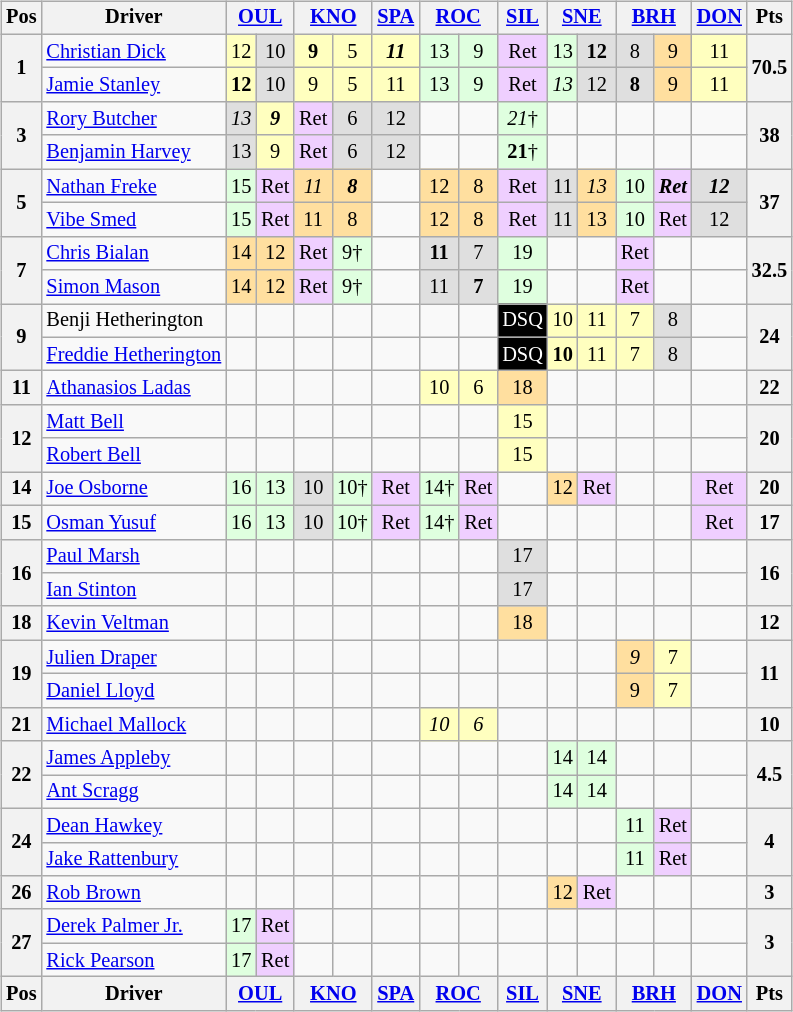<table>
<tr>
<td><br><table class="wikitable" style="font-size: 85%; text-align:center;">
<tr valign="top">
<th valign="middle">Pos</th>
<th valign="middle">Driver</th>
<th colspan=2><a href='#'>OUL</a></th>
<th colspan=2><a href='#'>KNO</a></th>
<th><a href='#'>SPA</a></th>
<th colspan=2><a href='#'>ROC</a></th>
<th><a href='#'>SIL</a></th>
<th colspan=2><a href='#'>SNE</a></th>
<th colspan=2><a href='#'>BRH</a></th>
<th><a href='#'>DON</a></th>
<th valign="middle">Pts</th>
</tr>
<tr>
<th rowspan=2>1</th>
<td align=left> <a href='#'>Christian Dick</a></td>
<td style="background:#FFFFBF;">12</td>
<td style="background:#DFDFDF;">10</td>
<td style="background:#FFFFBF;"><strong>9</strong></td>
<td style="background:#FFFFBF;">5</td>
<td style="background:#FFFFBF;"><strong><em>11</em></strong></td>
<td style="background:#DFFFDF;">13</td>
<td style="background:#DFFFDF;">9</td>
<td style="background:#EFCFFF;">Ret</td>
<td style="background:#DFFFDF;">13</td>
<td style="background:#DFDFDF;"><strong>12</strong></td>
<td style="background:#DFDFDF;">8</td>
<td style="background:#FFDF9F;">9</td>
<td style="background:#FFFFBF;">11</td>
<th rowspan=2>70.5</th>
</tr>
<tr>
<td align=left> <a href='#'>Jamie Stanley</a></td>
<td style="background:#FFFFBF;"><strong>12</strong></td>
<td style="background:#DFDFDF;">10</td>
<td style="background:#FFFFBF;">9</td>
<td style="background:#FFFFBF;">5</td>
<td style="background:#FFFFBF;">11</td>
<td style="background:#DFFFDF;">13</td>
<td style="background:#DFFFDF;">9</td>
<td style="background:#EFCFFF;">Ret</td>
<td style="background:#DFFFDF;"><em>13</em></td>
<td style="background:#DFDFDF;">12</td>
<td style="background:#DFDFDF;"><strong>8</strong></td>
<td style="background:#FFDF9F;">9</td>
<td style="background:#FFFFBF;">11</td>
</tr>
<tr>
<th rowspan=2>3</th>
<td align=left> <a href='#'>Rory Butcher</a></td>
<td style="background:#DFDFDF;"><em>13</em></td>
<td style="background:#FFFFBF;"><strong><em>9</em></strong></td>
<td style="background:#EFCFFF;">Ret</td>
<td style="background:#DFDFDF;">6</td>
<td style="background:#DFDFDF;">12</td>
<td></td>
<td></td>
<td style="background:#DFFFDF;"><em>21</em>†</td>
<td></td>
<td></td>
<td></td>
<td></td>
<td></td>
<th rowspan=2>38</th>
</tr>
<tr>
<td align=left> <a href='#'>Benjamin Harvey</a></td>
<td style="background:#DFDFDF;">13</td>
<td style="background:#FFFFBF;">9</td>
<td style="background:#EFCFFF;">Ret</td>
<td style="background:#DFDFDF;">6</td>
<td style="background:#DFDFDF;">12</td>
<td></td>
<td></td>
<td style="background:#DFFFDF;"><strong>21</strong>†</td>
<td></td>
<td></td>
<td></td>
<td></td>
<td></td>
</tr>
<tr>
<th rowspan=2>5</th>
<td align=left> <a href='#'>Nathan Freke</a></td>
<td style="background:#DFFFDF;">15</td>
<td style="background:#EFCFFF;">Ret</td>
<td style="background:#FFDF9F;"><em>11</em></td>
<td style="background:#FFDF9F;"><strong><em>8</em></strong></td>
<td></td>
<td style="background:#FFDF9F;">12</td>
<td style="background:#FFDF9F;">8</td>
<td style="background:#EFCFFF;">Ret</td>
<td style="background:#DFDFDF;">11</td>
<td style="background:#FFDF9F;"><em>13</em></td>
<td style="background:#DFFFDF;">10</td>
<td style="background:#EFCFFF;"><strong><em>Ret</em></strong></td>
<td style="background:#DFDFDF;"><strong><em>12</em></strong></td>
<th rowspan=2>37</th>
</tr>
<tr>
<td align=left> <a href='#'>Vibe Smed</a></td>
<td style="background:#DFFFDF;">15</td>
<td style="background:#EFCFFF;">Ret</td>
<td style="background:#FFDF9F;">11</td>
<td style="background:#FFDF9F;">8</td>
<td></td>
<td style="background:#FFDF9F;">12</td>
<td style="background:#FFDF9F;">8</td>
<td style="background:#EFCFFF;">Ret</td>
<td style="background:#DFDFDF;">11</td>
<td style="background:#FFDF9F;">13</td>
<td style="background:#DFFFDF;">10</td>
<td style="background:#EFCFFF;">Ret</td>
<td style="background:#DFDFDF;">12</td>
</tr>
<tr>
<th rowspan=2>7</th>
<td align=left> <a href='#'>Chris Bialan</a></td>
<td style="background:#FFDF9F;">14</td>
<td style="background:#FFDF9F;">12</td>
<td style="background:#EFCFFF;">Ret</td>
<td style="background:#DFFFDF;">9†</td>
<td></td>
<td style="background:#DFDFDF;"><strong>11</strong></td>
<td style="background:#DFDFDF;">7</td>
<td style="background:#DFFFDF;">19</td>
<td></td>
<td></td>
<td style="background:#EFCFFF;">Ret</td>
<td></td>
<td></td>
<th rowspan=2>32.5</th>
</tr>
<tr>
<td align=left> <a href='#'>Simon Mason</a></td>
<td style="background:#FFDF9F;">14</td>
<td style="background:#FFDF9F;">12</td>
<td style="background:#EFCFFF;">Ret</td>
<td style="background:#DFFFDF;">9†</td>
<td></td>
<td style="background:#DFDFDF;">11</td>
<td style="background:#DFDFDF;"><strong>7</strong></td>
<td style="background:#DFFFDF;">19</td>
<td></td>
<td></td>
<td style="background:#EFCFFF;">Ret</td>
<td></td>
<td></td>
</tr>
<tr>
<th rowspan=2>9</th>
<td align=left> Benji Hetherington</td>
<td></td>
<td></td>
<td></td>
<td></td>
<td></td>
<td></td>
<td></td>
<td style="background:black; color:white;">DSQ</td>
<td style="background:#FFFFBF;">10</td>
<td style="background:#FFFFBF;">11</td>
<td style="background:#FFFFBF;">7</td>
<td style="background:#DFDFDF;">8</td>
<td></td>
<th rowspan=2>24</th>
</tr>
<tr>
<td align=left> <a href='#'>Freddie Hetherington</a></td>
<td></td>
<td></td>
<td></td>
<td></td>
<td></td>
<td></td>
<td></td>
<td style="background:black; color:white;">DSQ</td>
<td style="background:#FFFFBF;"><strong>10</strong></td>
<td style="background:#FFFFBF;">11</td>
<td style="background:#FFFFBF;">7</td>
<td style="background:#DFDFDF;">8</td>
<td></td>
</tr>
<tr>
<th>11</th>
<td align=left> <a href='#'>Athanasios Ladas</a></td>
<td></td>
<td></td>
<td></td>
<td></td>
<td></td>
<td style="background:#FFFFBF;">10</td>
<td style="background:#FFFFBF;">6</td>
<td style="background:#FFDF9F;">18</td>
<td></td>
<td></td>
<td></td>
<td></td>
<td></td>
<th>22</th>
</tr>
<tr>
<th rowspan=2>12</th>
<td align=left> <a href='#'>Matt Bell</a></td>
<td></td>
<td></td>
<td></td>
<td></td>
<td></td>
<td></td>
<td></td>
<td style="background:#FFFFBF;">15</td>
<td></td>
<td></td>
<td></td>
<td></td>
<td></td>
<th rowspan=2>20</th>
</tr>
<tr>
<td align=left> <a href='#'>Robert Bell</a></td>
<td></td>
<td></td>
<td></td>
<td></td>
<td></td>
<td></td>
<td></td>
<td style="background:#FFFFBF;">15</td>
<td></td>
<td></td>
<td></td>
<td></td>
<td></td>
</tr>
<tr>
<th>14</th>
<td align=left> <a href='#'>Joe Osborne</a></td>
<td style="background:#DFFFDF;">16</td>
<td style="background:#DFFFDF;">13</td>
<td style="background:#DFDFDF;">10</td>
<td style="background:#DFFFDF;">10†</td>
<td style="background:#EFCFFF;">Ret</td>
<td style="background:#DFFFDF;">14†</td>
<td style="background:#EFCFFF;">Ret</td>
<td></td>
<td style="background:#FFDF9F;">12</td>
<td style="background:#EFCFFF;">Ret</td>
<td></td>
<td></td>
<td style="background:#EFCFFF;">Ret</td>
<th>20</th>
</tr>
<tr>
<th>15</th>
<td align=left> <a href='#'>Osman Yusuf</a></td>
<td style="background:#DFFFDF;">16</td>
<td style="background:#DFFFDF;">13</td>
<td style="background:#DFDFDF;">10</td>
<td style="background:#DFFFDF;">10†</td>
<td style="background:#EFCFFF;">Ret</td>
<td style="background:#DFFFDF;">14†</td>
<td style="background:#EFCFFF;">Ret</td>
<td></td>
<td></td>
<td></td>
<td></td>
<td></td>
<td style="background:#EFCFFF;">Ret</td>
<th>17</th>
</tr>
<tr>
<th rowspan=2>16</th>
<td align=left> <a href='#'>Paul Marsh</a></td>
<td></td>
<td></td>
<td></td>
<td></td>
<td></td>
<td></td>
<td></td>
<td style="background:#DFDFDF;">17</td>
<td></td>
<td></td>
<td></td>
<td></td>
<td></td>
<th rowspan=2>16</th>
</tr>
<tr>
<td align=left> <a href='#'>Ian Stinton</a></td>
<td></td>
<td></td>
<td></td>
<td></td>
<td></td>
<td></td>
<td></td>
<td style="background:#DFDFDF;">17</td>
<td></td>
<td></td>
<td></td>
<td></td>
<td></td>
</tr>
<tr>
<th>18</th>
<td align=left> <a href='#'>Kevin Veltman</a></td>
<td></td>
<td></td>
<td></td>
<td></td>
<td></td>
<td></td>
<td></td>
<td style="background:#FFDF9F;">18</td>
<td></td>
<td></td>
<td></td>
<td></td>
<td></td>
<th>12</th>
</tr>
<tr>
<th rowspan=2>19</th>
<td align=left> <a href='#'>Julien Draper</a></td>
<td></td>
<td></td>
<td></td>
<td></td>
<td></td>
<td></td>
<td></td>
<td></td>
<td></td>
<td></td>
<td style="background:#FFDF9F;"><em>9</em></td>
<td style="background:#FFFFBF;">7</td>
<td></td>
<th rowspan=2>11</th>
</tr>
<tr>
<td align=left> <a href='#'>Daniel Lloyd</a></td>
<td></td>
<td></td>
<td></td>
<td></td>
<td></td>
<td></td>
<td></td>
<td></td>
<td></td>
<td></td>
<td style="background:#FFDF9F;">9</td>
<td style="background:#FFFFBF;">7</td>
<td></td>
</tr>
<tr>
<th>21</th>
<td align=left> <a href='#'>Michael Mallock</a></td>
<td></td>
<td></td>
<td></td>
<td></td>
<td></td>
<td style="background:#FFFFBF;"><em>10</em></td>
<td style="background:#FFFFBF;"><em>6</em></td>
<td></td>
<td></td>
<td></td>
<td></td>
<td></td>
<td></td>
<th>10</th>
</tr>
<tr>
<th rowspan=2>22</th>
<td align=left> <a href='#'>James Appleby</a></td>
<td></td>
<td></td>
<td></td>
<td></td>
<td></td>
<td></td>
<td></td>
<td></td>
<td style="background:#DFFFDF;">14</td>
<td style="background:#DFFFDF;">14</td>
<td></td>
<td></td>
<td></td>
<th rowspan=2>4.5</th>
</tr>
<tr>
<td align=left> <a href='#'>Ant Scragg</a></td>
<td></td>
<td></td>
<td></td>
<td></td>
<td></td>
<td></td>
<td></td>
<td></td>
<td style="background:#DFFFDF;">14</td>
<td style="background:#DFFFDF;">14</td>
<td></td>
<td></td>
<td></td>
</tr>
<tr>
<th rowspan=2>24</th>
<td align=left> <a href='#'>Dean Hawkey</a></td>
<td></td>
<td></td>
<td></td>
<td></td>
<td></td>
<td></td>
<td></td>
<td></td>
<td></td>
<td></td>
<td style="background:#DFFFDF;">11</td>
<td style="background:#EFCFFF;">Ret</td>
<td></td>
<th rowspan=2>4</th>
</tr>
<tr>
<td align=left> <a href='#'>Jake Rattenbury</a></td>
<td></td>
<td></td>
<td></td>
<td></td>
<td></td>
<td></td>
<td></td>
<td></td>
<td></td>
<td></td>
<td style="background:#DFFFDF;">11</td>
<td style="background:#EFCFFF;">Ret</td>
<td></td>
</tr>
<tr>
<th>26</th>
<td align=left> <a href='#'>Rob Brown</a></td>
<td></td>
<td></td>
<td></td>
<td></td>
<td></td>
<td></td>
<td></td>
<td></td>
<td style="background:#FFDF9F;">12</td>
<td style="background:#EFCFFF;">Ret</td>
<td></td>
<td></td>
<td></td>
<th>3</th>
</tr>
<tr>
<th rowspan=2>27</th>
<td align=left> <a href='#'>Derek Palmer Jr.</a></td>
<td style="background:#DFFFDF;">17</td>
<td style="background:#EFCFFF;">Ret</td>
<td></td>
<td></td>
<td></td>
<td></td>
<td></td>
<td></td>
<td></td>
<td></td>
<td></td>
<td></td>
<td></td>
<th rowspan=2>3</th>
</tr>
<tr>
<td align=left> <a href='#'>Rick Pearson</a></td>
<td style="background:#DFFFDF;">17</td>
<td style="background:#EFCFFF;">Ret</td>
<td></td>
<td></td>
<td></td>
<td></td>
<td></td>
<td></td>
<td></td>
<td></td>
<td></td>
<td></td>
<td></td>
</tr>
<tr valign="top">
<th valign="middle">Pos</th>
<th valign="middle">Driver</th>
<th colspan=2><a href='#'>OUL</a></th>
<th colspan=2><a href='#'>KNO</a></th>
<th><a href='#'>SPA</a></th>
<th colspan=2><a href='#'>ROC</a></th>
<th><a href='#'>SIL</a></th>
<th colspan=2><a href='#'>SNE</a></th>
<th colspan=2><a href='#'>BRH</a></th>
<th><a href='#'>DON</a></th>
<th valign="middle">Pts</th>
</tr>
</table>
</td>
<td></td>
</tr>
</table>
